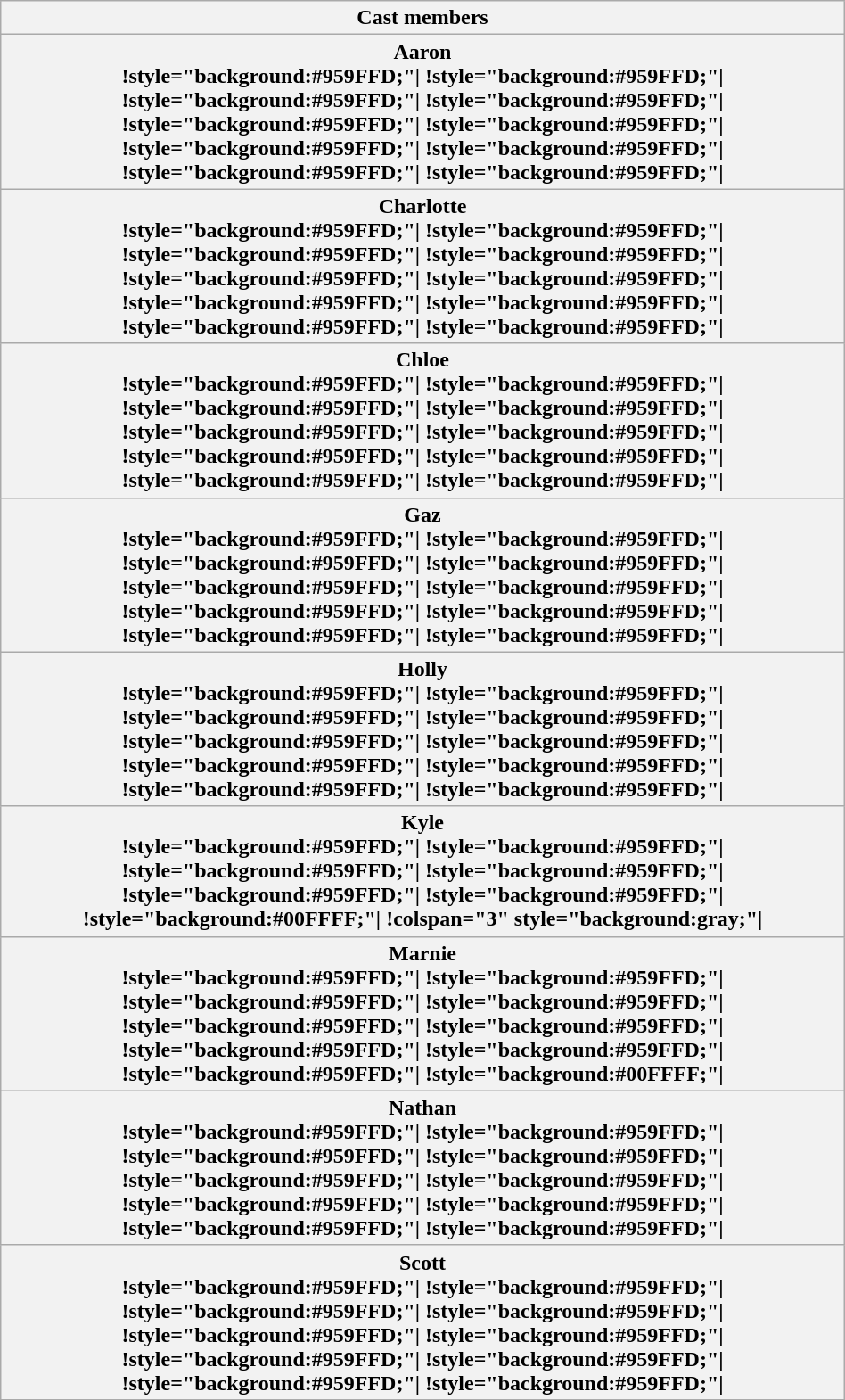<table class="wikitable" style="text-align:center; width:50%;">
<tr>
<th rowspan="2" style="width:15%;">Cast members</th>
</tr>
<tr>
</tr>
<tr>
<th>Aaron<br>!style="background:#959FFD;"|
!style="background:#959FFD;"|
!style="background:#959FFD;"|
!style="background:#959FFD;"|
!style="background:#959FFD;"|
!style="background:#959FFD;"|
!style="background:#959FFD;"|
!style="background:#959FFD;"|
!style="background:#959FFD;"|
!style="background:#959FFD;"|</th>
</tr>
<tr>
<th>Charlotte<br>!style="background:#959FFD;"|
!style="background:#959FFD;"|
!style="background:#959FFD;"|
!style="background:#959FFD;"|
!style="background:#959FFD;"|
!style="background:#959FFD;"|
!style="background:#959FFD;"|
!style="background:#959FFD;"|
!style="background:#959FFD;"|
!style="background:#959FFD;"|</th>
</tr>
<tr>
<th>Chloe<br>!style="background:#959FFD;"|
!style="background:#959FFD;"|
!style="background:#959FFD;"|
!style="background:#959FFD;"|
!style="background:#959FFD;"|
!style="background:#959FFD;"|
!style="background:#959FFD;"|
!style="background:#959FFD;"|
!style="background:#959FFD;"|
!style="background:#959FFD;"|</th>
</tr>
<tr>
<th>Gaz<br>!style="background:#959FFD;"|
!style="background:#959FFD;"|
!style="background:#959FFD;"|
!style="background:#959FFD;"|
!style="background:#959FFD;"|
!style="background:#959FFD;"|
!style="background:#959FFD;"|
!style="background:#959FFD;"|
!style="background:#959FFD;"|
!style="background:#959FFD;"|</th>
</tr>
<tr>
<th>Holly<br>!style="background:#959FFD;"|
!style="background:#959FFD;"|
!style="background:#959FFD;"|
!style="background:#959FFD;"|
!style="background:#959FFD;"|
!style="background:#959FFD;"|
!style="background:#959FFD;"|
!style="background:#959FFD;"|
!style="background:#959FFD;"|
!style="background:#959FFD;"|</th>
</tr>
<tr>
<th>Kyle<br>!style="background:#959FFD;"|
!style="background:#959FFD;"|
!style="background:#959FFD;"|
!style="background:#959FFD;"|
!style="background:#959FFD;"|
!style="background:#959FFD;"|
!style="background:#00FFFF;"|
!colspan="3" style="background:gray;"|</th>
</tr>
<tr>
<th>Marnie<br>!style="background:#959FFD;"|
!style="background:#959FFD;"|
!style="background:#959FFD;"|
!style="background:#959FFD;"|
!style="background:#959FFD;"|
!style="background:#959FFD;"|
!style="background:#959FFD;"|
!style="background:#959FFD;"|
!style="background:#959FFD;"|
!style="background:#00FFFF;"|</th>
</tr>
<tr>
<th>Nathan<br>!style="background:#959FFD;"|
!style="background:#959FFD;"|
!style="background:#959FFD;"|
!style="background:#959FFD;"|
!style="background:#959FFD;"|
!style="background:#959FFD;"|
!style="background:#959FFD;"|
!style="background:#959FFD;"|
!style="background:#959FFD;"|
!style="background:#959FFD;"|</th>
</tr>
<tr>
<th>Scott<br>!style="background:#959FFD;"|
!style="background:#959FFD;"|
!style="background:#959FFD;"|
!style="background:#959FFD;"|
!style="background:#959FFD;"|
!style="background:#959FFD;"|
!style="background:#959FFD;"|
!style="background:#959FFD;"|
!style="background:#959FFD;"|
!style="background:#959FFD;"|</th>
</tr>
<tr>
</tr>
</table>
